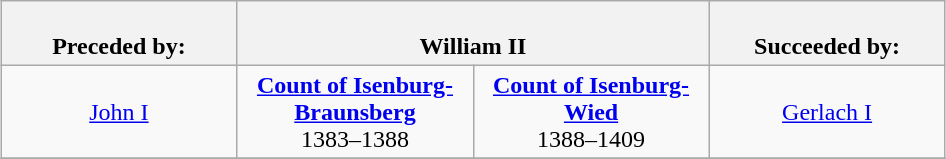<table class="wikitable" style="margin:1em auto;">
<tr align="center">
<th width=150px><br>Preceded by:</th>
<th colspan=2><br>William II</th>
<th width=150px><br>Succeeded by:</th>
</tr>
<tr align="center">
<td><a href='#'>John I</a></td>
<td width=150px><strong><a href='#'>Count of Isenburg-Braunsberg</a></strong><br>1383–1388</td>
<td width=150px><strong><a href='#'>Count of Isenburg-Wied</a></strong><br>1388–1409</td>
<td><a href='#'>Gerlach I</a></td>
</tr>
<tr>
</tr>
</table>
